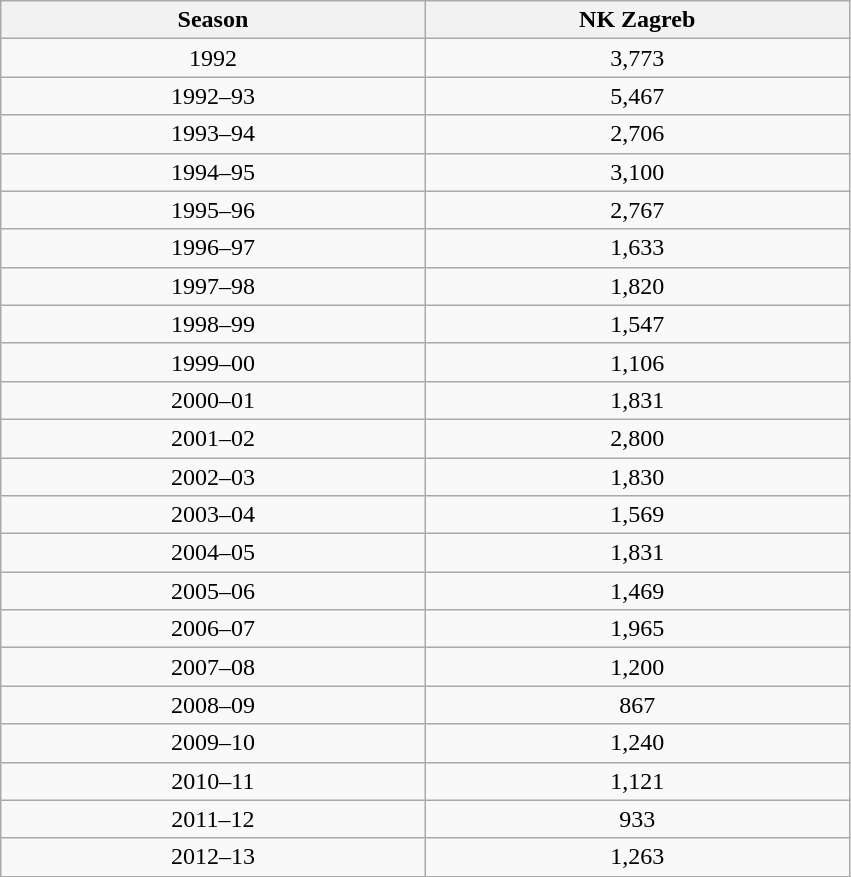<table class="wikitable" style="text-align: center width=45%">
<tr>
<th style="width:15%;"><strong>Season</strong></th>
<th style="width:15%;"><strong>NK Zagreb</strong></th>
</tr>
<tr>
<td align=center>1992</td>
<td align=center>3,773</td>
</tr>
<tr>
<td align=center>1992–93</td>
<td align=center>5,467</td>
</tr>
<tr>
<td align=center>1993–94</td>
<td align=center>2,706</td>
</tr>
<tr>
<td align=center>1994–95</td>
<td align=center>3,100</td>
</tr>
<tr>
<td align=center>1995–96</td>
<td align=center>2,767</td>
</tr>
<tr>
<td align=center>1996–97</td>
<td align=center>1,633</td>
</tr>
<tr>
<td align=center>1997–98</td>
<td align=center>1,820</td>
</tr>
<tr>
<td align=center>1998–99</td>
<td align=center>1,547</td>
</tr>
<tr>
<td align=center>1999–00</td>
<td align=center>1,106</td>
</tr>
<tr>
<td align=center>2000–01</td>
<td align=center>1,831</td>
</tr>
<tr>
<td align=center>2001–02</td>
<td align=center>2,800</td>
</tr>
<tr>
<td align=center>2002–03</td>
<td align=center>1,830</td>
</tr>
<tr>
<td align=center>2003–04</td>
<td align=center>1,569</td>
</tr>
<tr>
<td align=center>2004–05</td>
<td align=center>1,831</td>
</tr>
<tr>
<td align=center>2005–06</td>
<td align=center>1,469</td>
</tr>
<tr>
<td align=center>2006–07</td>
<td align=center>1,965</td>
</tr>
<tr>
<td align=center>2007–08</td>
<td align=center>1,200</td>
</tr>
<tr>
<td align=center>2008–09</td>
<td align=center>867</td>
</tr>
<tr>
<td align=center>2009–10</td>
<td align=center>1,240</td>
</tr>
<tr>
<td align=center>2010–11</td>
<td align=center>1,121</td>
</tr>
<tr>
<td align=center>2011–12</td>
<td align=center>933</td>
</tr>
<tr>
<td align=center>2012–13</td>
<td align=center>1,263</td>
</tr>
<tr>
</tr>
</table>
